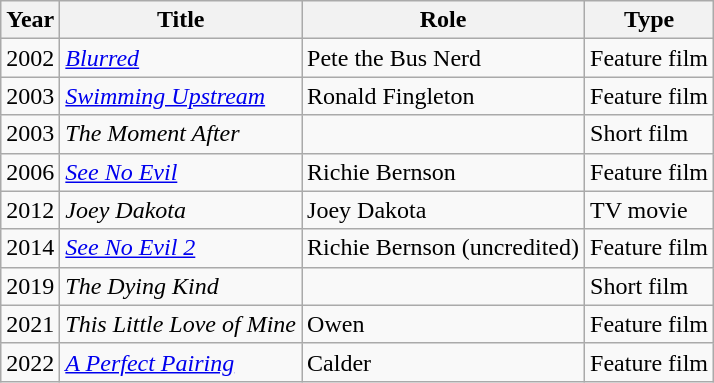<table class="wikitable">
<tr>
<th>Year</th>
<th>Title</th>
<th>Role</th>
<th>Type</th>
</tr>
<tr>
<td>2002</td>
<td><em><a href='#'>Blurred</a></em></td>
<td>Pete the Bus Nerd</td>
<td>Feature film</td>
</tr>
<tr>
<td>2003</td>
<td><em><a href='#'>Swimming Upstream</a></em></td>
<td>Ronald Fingleton</td>
<td>Feature film</td>
</tr>
<tr>
<td>2003</td>
<td><em>The Moment After</em></td>
<td></td>
<td>Short film</td>
</tr>
<tr>
<td>2006</td>
<td><em><a href='#'>See No Evil</a></em></td>
<td>Richie Bernson</td>
<td>Feature film</td>
</tr>
<tr>
<td>2012</td>
<td><em>Joey Dakota</em></td>
<td>Joey Dakota</td>
<td>TV movie</td>
</tr>
<tr>
<td>2014</td>
<td><em><a href='#'>See No Evil 2</a></em></td>
<td>Richie Bernson (uncredited)</td>
<td>Feature film</td>
</tr>
<tr>
<td>2019</td>
<td><em>The Dying Kind</em></td>
<td></td>
<td>Short film</td>
</tr>
<tr>
<td>2021</td>
<td><em>This Little Love of Mine</em></td>
<td>Owen</td>
<td>Feature film</td>
</tr>
<tr>
<td>2022</td>
<td><em><a href='#'>A Perfect Pairing</a></em></td>
<td>Calder</td>
<td>Feature film</td>
</tr>
</table>
